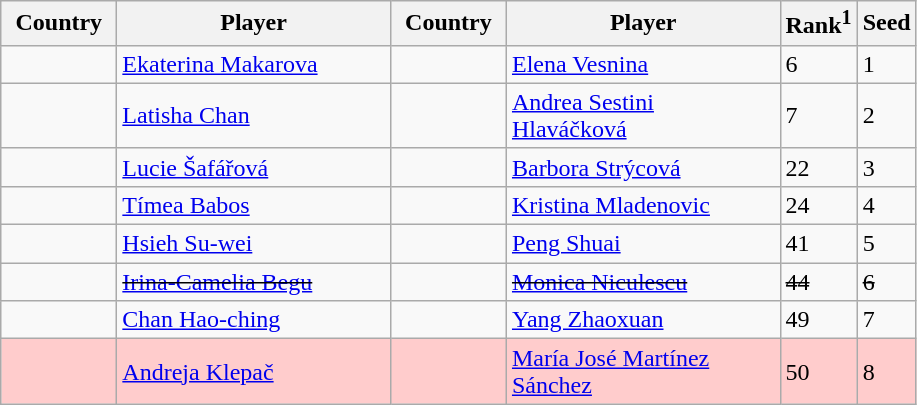<table class="sortable wikitable">
<tr>
<th width="70">Country</th>
<th width="175">Player</th>
<th width="70">Country</th>
<th width="175">Player</th>
<th>Rank<sup>1</sup></th>
<th>Seed</th>
</tr>
<tr>
<td></td>
<td><a href='#'>Ekaterina Makarova</a></td>
<td></td>
<td><a href='#'>Elena Vesnina</a></td>
<td>6</td>
<td>1</td>
</tr>
<tr>
<td></td>
<td><a href='#'>Latisha Chan</a></td>
<td></td>
<td><a href='#'>Andrea Sestini Hlaváčková</a></td>
<td>7</td>
<td>2</td>
</tr>
<tr>
<td></td>
<td><a href='#'>Lucie Šafářová</a></td>
<td></td>
<td><a href='#'>Barbora Strýcová</a></td>
<td>22</td>
<td>3</td>
</tr>
<tr>
<td></td>
<td><a href='#'>Tímea Babos</a></td>
<td></td>
<td><a href='#'>Kristina Mladenovic</a></td>
<td>24</td>
<td>4</td>
</tr>
<tr>
<td></td>
<td><a href='#'>Hsieh Su-wei</a></td>
<td></td>
<td><a href='#'>Peng Shuai</a></td>
<td>41</td>
<td>5</td>
</tr>
<tr>
<td><s></s></td>
<td><s><a href='#'>Irina-Camelia Begu</a></s></td>
<td><s></s></td>
<td><s><a href='#'>Monica Niculescu</a></s></td>
<td><s>44</s></td>
<td><s>6</s></td>
</tr>
<tr>
<td></td>
<td><a href='#'>Chan Hao-ching</a></td>
<td></td>
<td><a href='#'>Yang Zhaoxuan</a></td>
<td>49</td>
<td>7</td>
</tr>
<tr style="background:#fcc;">
<td></td>
<td><a href='#'>Andreja Klepač</a></td>
<td></td>
<td><a href='#'>María José Martínez Sánchez</a></td>
<td>50</td>
<td>8</td>
</tr>
</table>
